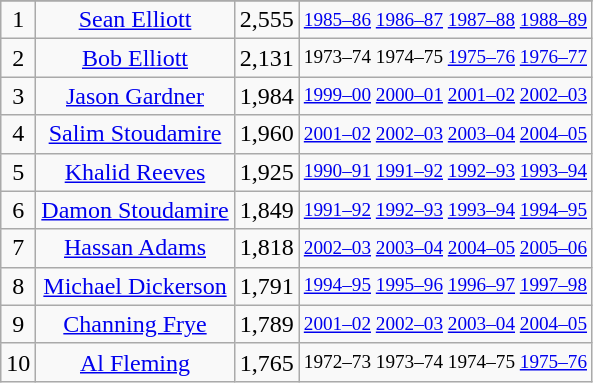<table class="wikitable" style="text-align: center;">
<tr>
</tr>
<tr>
<td>1</td>
<td><a href='#'>Sean Elliott</a></td>
<td>2,555</td>
<td style="font-size:80%;"><a href='#'>1985–86</a> <a href='#'>1986–87</a> <a href='#'>1987–88</a> <a href='#'>1988–89</a></td>
</tr>
<tr>
<td>2</td>
<td><a href='#'>Bob Elliott</a></td>
<td>2,131</td>
<td style="font-size:80%;">1973–74 1974–75 <a href='#'>1975–76</a> <a href='#'>1976–77</a></td>
</tr>
<tr>
<td>3</td>
<td><a href='#'>Jason Gardner</a></td>
<td>1,984</td>
<td style="font-size:80%;"><a href='#'>1999–00</a> <a href='#'>2000–01</a> <a href='#'>2001–02</a> <a href='#'>2002–03</a></td>
</tr>
<tr>
<td>4</td>
<td><a href='#'>Salim Stoudamire</a></td>
<td>1,960</td>
<td style="font-size:80%;"><a href='#'>2001–02</a> <a href='#'>2002–03</a> <a href='#'>2003–04</a> <a href='#'>2004–05</a></td>
</tr>
<tr>
<td>5</td>
<td><a href='#'>Khalid Reeves</a></td>
<td>1,925</td>
<td style="font-size:80%;"><a href='#'>1990–91</a> <a href='#'>1991–92</a> <a href='#'>1992–93</a> <a href='#'>1993–94</a></td>
</tr>
<tr>
<td>6</td>
<td><a href='#'>Damon Stoudamire</a></td>
<td>1,849</td>
<td style="font-size:80%;"><a href='#'>1991–92</a> <a href='#'>1992–93</a> <a href='#'>1993–94</a> <a href='#'>1994–95</a></td>
</tr>
<tr>
<td>7</td>
<td><a href='#'>Hassan Adams</a></td>
<td>1,818</td>
<td style="font-size:80%;"><a href='#'>2002–03</a> <a href='#'>2003–04</a> <a href='#'>2004–05</a> <a href='#'>2005–06</a></td>
</tr>
<tr>
<td>8</td>
<td><a href='#'>Michael Dickerson</a></td>
<td>1,791</td>
<td style="font-size:80%;"><a href='#'>1994–95</a> <a href='#'>1995–96</a> <a href='#'>1996–97</a> <a href='#'>1997–98</a></td>
</tr>
<tr>
<td>9</td>
<td><a href='#'>Channing Frye</a></td>
<td>1,789</td>
<td style="font-size:80%;"><a href='#'>2001–02</a> <a href='#'>2002–03</a> <a href='#'>2003–04</a> <a href='#'>2004–05</a></td>
</tr>
<tr>
<td>10</td>
<td><a href='#'>Al Fleming</a></td>
<td>1,765</td>
<td style="font-size:80%;">1972–73 1973–74 1974–75 <a href='#'>1975–76</a></td>
</tr>
</table>
